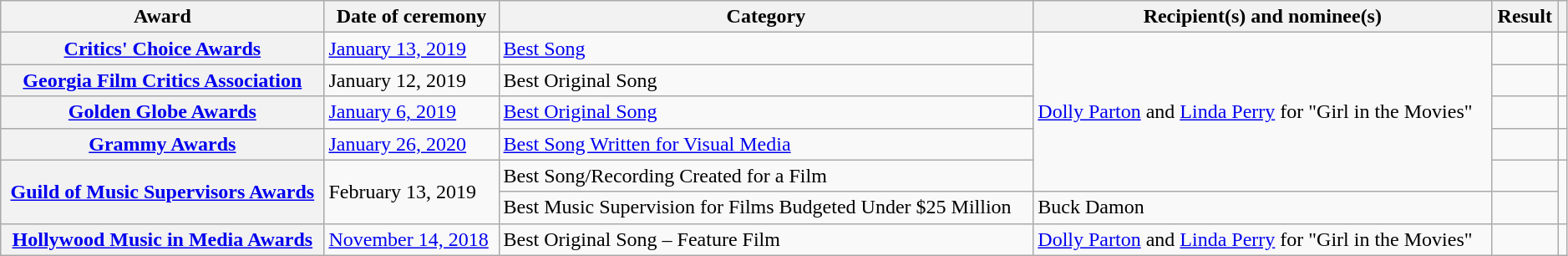<table class="wikitable sortable plainrowheaders" style="width: 99%">
<tr>
<th scope="col">Award</th>
<th scope="col">Date of ceremony</th>
<th scope="col">Category</th>
<th scope="col">Recipient(s) and nominee(s)</th>
<th scope="col">Result</th>
<th scope="col" class="unsortable"></th>
</tr>
<tr>
<th scope="row"><a href='#'>Critics' Choice Awards</a></th>
<td><a href='#'>January 13, 2019</a></td>
<td><a href='#'>Best Song</a></td>
<td rowspan="5"><a href='#'>Dolly Parton</a> and <a href='#'>Linda Perry</a> for "Girl in the Movies"</td>
<td></td>
<td style="text-align:center;"></td>
</tr>
<tr>
<th scope="row"><a href='#'>Georgia Film Critics Association</a></th>
<td>January 12, 2019</td>
<td>Best Original Song</td>
<td></td>
<td style="text-align:center;"></td>
</tr>
<tr>
<th scope="row"><a href='#'>Golden Globe Awards</a></th>
<td><a href='#'>January 6, 2019</a></td>
<td><a href='#'>Best Original Song</a></td>
<td></td>
<td style="text-align:center;"></td>
</tr>
<tr>
<th scope="row"><a href='#'>Grammy Awards</a></th>
<td><a href='#'>January 26, 2020</a></td>
<td><a href='#'>Best Song Written for Visual Media</a></td>
<td></td>
<td style="text-align:center;"></td>
</tr>
<tr>
<th scope="row" rowspan="2"><a href='#'>Guild of Music Supervisors Awards</a></th>
<td rowspan="2">February 13, 2019</td>
<td>Best Song/Recording Created for a Film</td>
<td></td>
<td style="text-align:center;" rowspan="2"></td>
</tr>
<tr>
<td>Best Music Supervision for Films Budgeted Under $25 Million</td>
<td>Buck Damon</td>
<td></td>
</tr>
<tr>
<th scope="row"><a href='#'>Hollywood Music in Media Awards</a></th>
<td><a href='#'>November 14, 2018</a></td>
<td>Best Original Song – Feature Film</td>
<td><a href='#'>Dolly Parton</a> and <a href='#'>Linda Perry</a> for "Girl in the Movies"</td>
<td></td>
<td style="text-align:center;"></td>
</tr>
</table>
